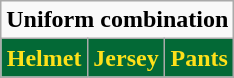<table class="wikitable"  style="display: inline-table;">
<tr>
<td align="center" Colspan="3"><strong>Uniform combination</strong></td>
</tr>
<tr align="center">
<td style="background:#036936; color:#fee11a"><strong>Helmet</strong></td>
<td style="background:#036936; color:#fee11a"><strong>Jersey</strong></td>
<td style="background:#036936; color:#fee11a"><strong>Pants</strong></td>
</tr>
</table>
